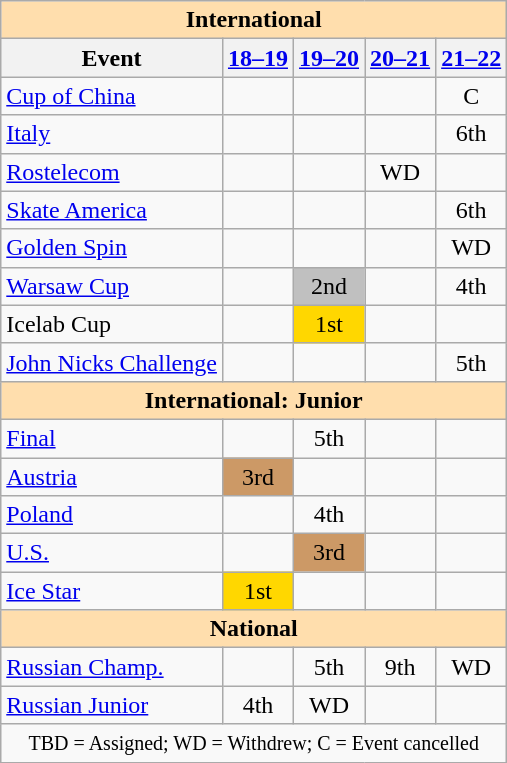<table class="wikitable" style="text-align:center">
<tr>
<th colspan="5" style="background-color: #ffdead; " align="center">International</th>
</tr>
<tr>
<th>Event</th>
<th><a href='#'>18–19</a></th>
<th><a href='#'>19–20</a></th>
<th><a href='#'>20–21</a></th>
<th><a href='#'>21–22</a></th>
</tr>
<tr>
<td align=left> <a href='#'>Cup of China</a></td>
<td></td>
<td></td>
<td></td>
<td>C</td>
</tr>
<tr>
<td align=left> <a href='#'>Italy</a></td>
<td></td>
<td></td>
<td></td>
<td>6th</td>
</tr>
<tr>
<td align=left> <a href='#'>Rostelecom</a></td>
<td></td>
<td></td>
<td>WD</td>
<td></td>
</tr>
<tr>
<td align=left> <a href='#'>Skate America</a></td>
<td></td>
<td></td>
<td></td>
<td>6th</td>
</tr>
<tr>
<td align=left> <a href='#'>Golden Spin</a></td>
<td></td>
<td></td>
<td></td>
<td>WD</td>
</tr>
<tr>
<td align=left> <a href='#'>Warsaw Cup</a></td>
<td></td>
<td bgcolor="silver">2nd</td>
<td></td>
<td>4th</td>
</tr>
<tr>
<td align=left>Icelab Cup</td>
<td></td>
<td bgcolor="gold">1st</td>
<td></td>
<td></td>
</tr>
<tr>
<td align=left><a href='#'>John Nicks Challenge</a></td>
<td></td>
<td></td>
<td></td>
<td>5th</td>
</tr>
<tr>
<th colspan="5" style="background-color: #ffdead; " align="center">International: Junior</th>
</tr>
<tr>
<td align=left> <a href='#'>Final</a></td>
<td></td>
<td>5th</td>
<td></td>
<td></td>
</tr>
<tr>
<td align=left> <a href='#'>Austria</a></td>
<td bgcolor="cc9966">3rd</td>
<td></td>
<td></td>
<td></td>
</tr>
<tr>
<td align=left> <a href='#'>Poland</a></td>
<td></td>
<td>4th</td>
<td></td>
<td></td>
</tr>
<tr>
<td align=left> <a href='#'>U.S.</a></td>
<td></td>
<td bgcolor="cc9966">3rd</td>
<td></td>
<td></td>
</tr>
<tr>
<td align=left><a href='#'>Ice Star</a></td>
<td bgcolor="gold">1st</td>
<td></td>
<td></td>
<td></td>
</tr>
<tr>
<th colspan="5" style="background-color: #ffdead; " align="center">National</th>
</tr>
<tr>
<td align=left><a href='#'>Russian Champ.</a></td>
<td></td>
<td>5th</td>
<td>9th</td>
<td>WD</td>
</tr>
<tr>
<td align=left><a href='#'>Russian Junior</a></td>
<td>4th</td>
<td>WD</td>
<td></td>
<td></td>
</tr>
<tr>
<td colspan="5" align="center"><small> TBD = Assigned; WD = Withdrew; C = Event cancelled </small></td>
</tr>
</table>
